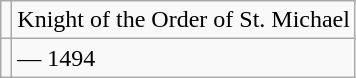<table class="wikitable">
<tr>
<td></td>
<td>Knight of the Order of St. Michael</td>
</tr>
<tr>
<td></td>
<td>— 1494</td>
</tr>
</table>
